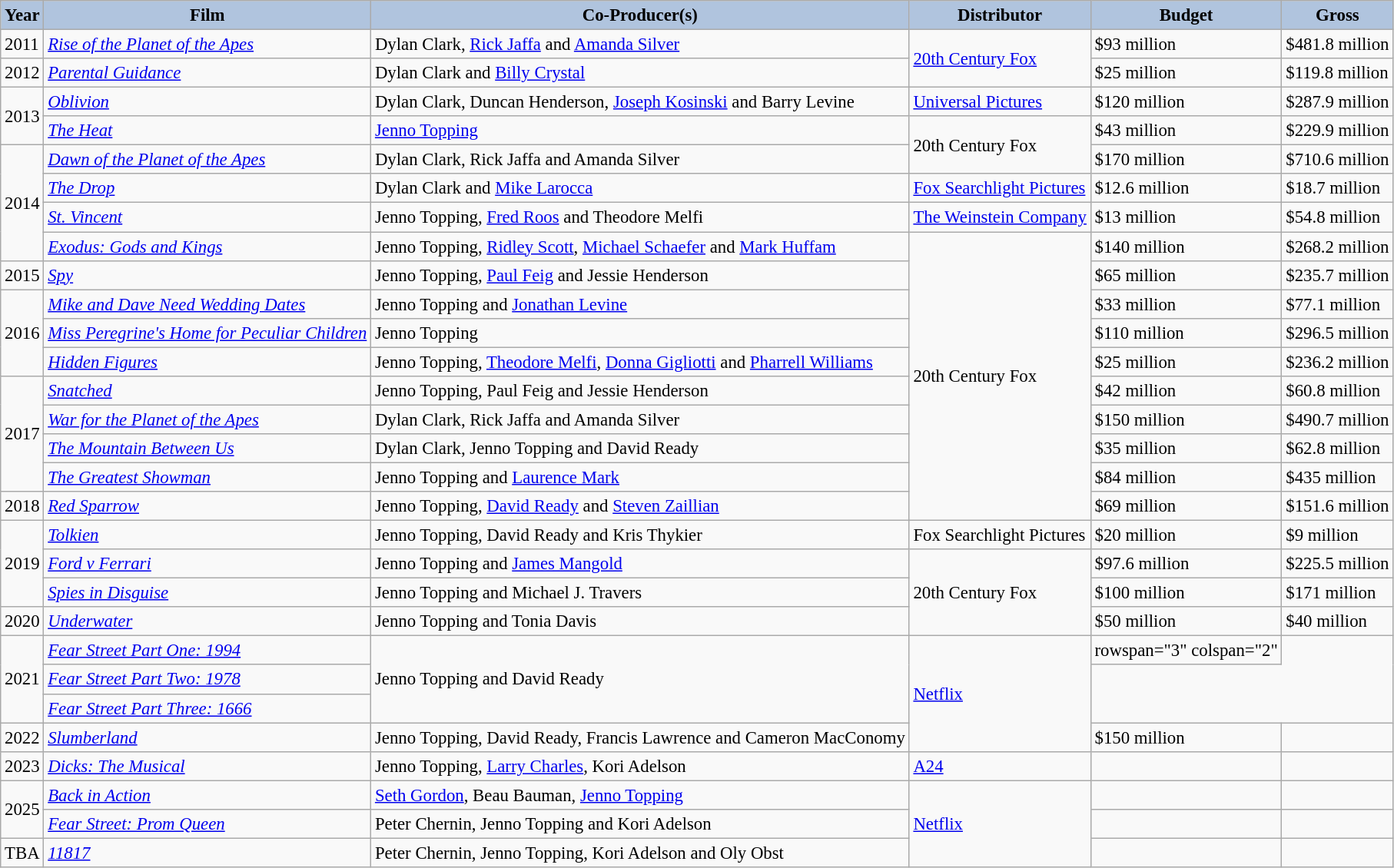<table class="wikitable" style="font-size:95%;">
<tr>
<th style="background:#B0C4DE;">Year</th>
<th style="background:#B0C4DE;">Film</th>
<th style="background:#B0C4DE;">Co-Producer(s)</th>
<th style="background:#B0C4DE;">Distributor</th>
<th style="background:#B0C4DE;">Budget</th>
<th style="background:#B0C4DE;">Gross</th>
</tr>
<tr>
<td>2011</td>
<td><em><a href='#'>Rise of the Planet of the Apes</a></em></td>
<td>Dylan Clark, <a href='#'>Rick Jaffa</a> and <a href='#'>Amanda Silver</a></td>
<td rowspan="2"><a href='#'>20th Century Fox</a></td>
<td>$93 million</td>
<td>$481.8 million</td>
</tr>
<tr>
<td>2012</td>
<td><em><a href='#'>Parental Guidance</a></em></td>
<td>Dylan Clark and <a href='#'>Billy Crystal</a></td>
<td>$25 million</td>
<td>$119.8 million</td>
</tr>
<tr>
<td rowspan="2">2013</td>
<td><em><a href='#'>Oblivion</a></em></td>
<td>Dylan Clark, Duncan Henderson, <a href='#'>Joseph Kosinski</a> and Barry Levine</td>
<td><a href='#'>Universal Pictures</a></td>
<td>$120 million</td>
<td>$287.9 million</td>
</tr>
<tr>
<td><em><a href='#'>The Heat</a></em></td>
<td><a href='#'>Jenno Topping</a></td>
<td rowspan="2">20th Century Fox</td>
<td>$43 million</td>
<td>$229.9 million</td>
</tr>
<tr>
<td rowspan="4">2014</td>
<td><em><a href='#'>Dawn of the Planet of the Apes</a></em></td>
<td>Dylan Clark, Rick Jaffa and Amanda Silver</td>
<td>$170 million</td>
<td>$710.6 million</td>
</tr>
<tr>
<td><em><a href='#'>The Drop</a></em></td>
<td>Dylan Clark and <a href='#'>Mike Larocca</a></td>
<td><a href='#'>Fox Searchlight Pictures</a></td>
<td>$12.6 million</td>
<td>$18.7 million</td>
</tr>
<tr>
<td><em><a href='#'>St. Vincent</a></em></td>
<td>Jenno Topping, <a href='#'>Fred Roos</a> and Theodore Melfi</td>
<td><a href='#'>The Weinstein Company</a></td>
<td>$13 million</td>
<td>$54.8 million</td>
</tr>
<tr>
<td><em><a href='#'>Exodus: Gods and Kings</a></em></td>
<td>Jenno Topping, <a href='#'>Ridley Scott</a>, <a href='#'>Michael Schaefer</a> and <a href='#'>Mark Huffam</a></td>
<td rowspan="10">20th Century Fox</td>
<td>$140 million</td>
<td>$268.2 million</td>
</tr>
<tr>
<td>2015</td>
<td><em><a href='#'>Spy</a></em></td>
<td>Jenno Topping, <a href='#'>Paul Feig</a> and Jessie Henderson</td>
<td>$65 million</td>
<td>$235.7 million</td>
</tr>
<tr>
<td rowspan="3">2016</td>
<td><em><a href='#'>Mike and Dave Need Wedding Dates</a></em></td>
<td>Jenno Topping and <a href='#'>Jonathan Levine</a></td>
<td>$33 million</td>
<td>$77.1 million</td>
</tr>
<tr>
<td><em><a href='#'>Miss Peregrine's Home for Peculiar Children</a></em></td>
<td>Jenno Topping</td>
<td>$110 million</td>
<td>$296.5 million</td>
</tr>
<tr>
<td><em><a href='#'>Hidden Figures</a></em></td>
<td>Jenno Topping, <a href='#'>Theodore Melfi</a>, <a href='#'>Donna Gigliotti</a> and <a href='#'>Pharrell Williams</a></td>
<td>$25 million</td>
<td>$236.2 million</td>
</tr>
<tr>
<td rowspan="4">2017</td>
<td><em><a href='#'>Snatched</a></em></td>
<td>Jenno Topping, Paul Feig and Jessie Henderson</td>
<td>$42 million</td>
<td>$60.8 million</td>
</tr>
<tr>
<td><em><a href='#'>War for the Planet of the Apes</a></em></td>
<td>Dylan Clark, Rick Jaffa and Amanda Silver</td>
<td>$150 million</td>
<td>$490.7 million</td>
</tr>
<tr>
<td><em><a href='#'>The Mountain Between Us</a></em></td>
<td>Dylan Clark, Jenno Topping and David Ready</td>
<td>$35 million</td>
<td>$62.8 million</td>
</tr>
<tr>
<td><em><a href='#'>The Greatest Showman</a></em></td>
<td>Jenno Topping and <a href='#'>Laurence Mark</a></td>
<td>$84 million</td>
<td>$435 million</td>
</tr>
<tr>
<td>2018</td>
<td><em><a href='#'>Red Sparrow</a></em></td>
<td>Jenno Topping, <a href='#'>David Ready</a> and <a href='#'>Steven Zaillian</a></td>
<td>$69 million</td>
<td>$151.6 million</td>
</tr>
<tr>
<td rowspan="3">2019</td>
<td><em><a href='#'>Tolkien</a></em></td>
<td>Jenno Topping, David Ready and Kris Thykier</td>
<td>Fox Searchlight Pictures</td>
<td>$20 million</td>
<td>$9 million</td>
</tr>
<tr>
<td><em><a href='#'>Ford v Ferrari</a></em></td>
<td>Jenno Topping and <a href='#'>James Mangold</a></td>
<td rowspan="3">20th Century Fox</td>
<td>$97.6 million</td>
<td>$225.5 million</td>
</tr>
<tr>
<td><em><a href='#'>Spies in Disguise</a></em></td>
<td>Jenno Topping and Michael J. Travers</td>
<td>$100 million</td>
<td>$171 million</td>
</tr>
<tr>
<td>2020</td>
<td><em><a href='#'>Underwater</a></em></td>
<td>Jenno Topping and Tonia Davis</td>
<td>$50 million</td>
<td>$40 million</td>
</tr>
<tr>
<td rowspan="3">2021</td>
<td><em><a href='#'>Fear Street Part One: 1994</a></em></td>
<td rowspan="3">Jenno Topping and David Ready</td>
<td rowspan="4"><a href='#'>Netflix</a></td>
<td>rowspan="3" colspan="2" </td>
</tr>
<tr>
<td><em><a href='#'>Fear Street Part Two: 1978</a></em></td>
</tr>
<tr>
<td><em><a href='#'>Fear Street Part Three: 1666</a></em></td>
</tr>
<tr>
<td>2022</td>
<td><em><a href='#'>Slumberland</a></em></td>
<td>Jenno Topping, David Ready, Francis Lawrence and Cameron MacConomy</td>
<td>$150 million</td>
<td></td>
</tr>
<tr>
<td>2023</td>
<td><em><a href='#'>Dicks: The Musical</a></em></td>
<td>Jenno Topping, <a href='#'>Larry Charles</a>, Kori Adelson</td>
<td><a href='#'>A24</a></td>
<td></td>
<td></td>
</tr>
<tr>
<td rowspan="2">2025</td>
<td><em><a href='#'>Back in Action</a></em></td>
<td><a href='#'>Seth Gordon</a>, Beau Bauman, <a href='#'>Jenno Topping</a></td>
<td rowspan="3"><a href='#'>Netflix</a></td>
<td></td>
<td></td>
</tr>
<tr>
<td><em><a href='#'>Fear Street: Prom Queen</a></em></td>
<td>Peter Chernin, Jenno Topping and Kori Adelson</td>
<td></td>
<td></td>
</tr>
<tr>
<td>TBA</td>
<td><em><a href='#'>11817</a></em></td>
<td>Peter Chernin, Jenno Topping, Kori Adelson and Oly Obst</td>
<td></td>
<td></td>
</tr>
</table>
